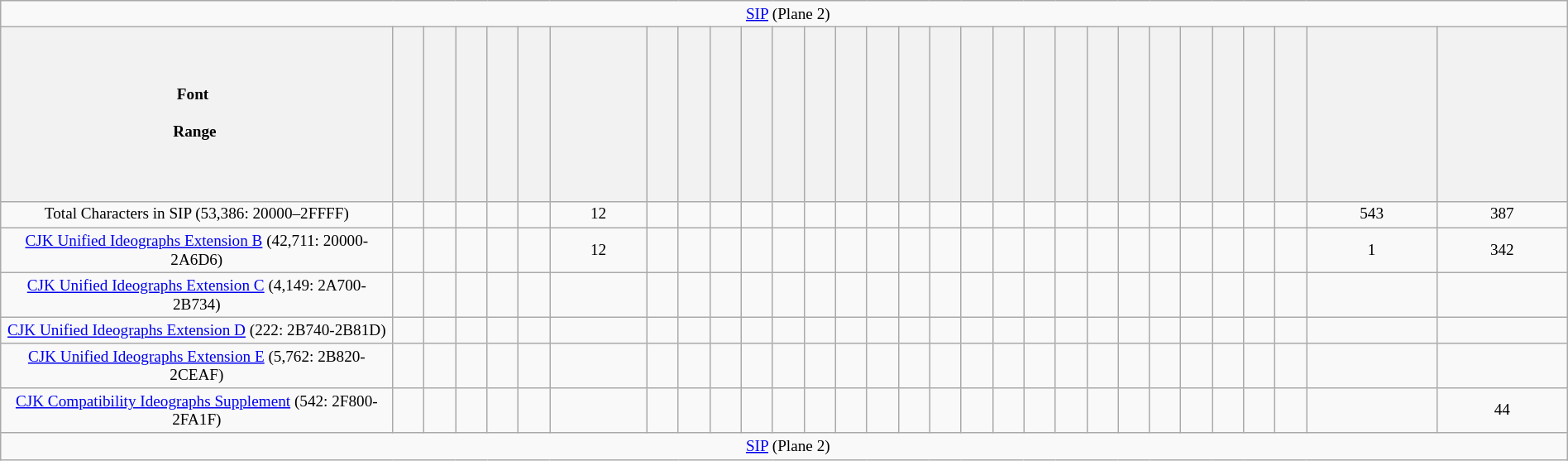<table class="wikitable" style="width:100%; text-align:center; vertical-align:middle; font-size:80%;">
<tr>
<td colspan=30> <span></span> <a href='#'>SIP</a> (Plane 2)</td>
</tr>
<tr style="height:11em">
<th style="width:310px;">Font  <br><br>Range <span></span></th>
<th></th>
<th></th>
<th></th>
<th></th>
<th></th>
<th></th>
<th></th>
<th></th>
<th></th>
<th></th>
<th></th>
<th></th>
<th></th>
<th></th>
<th></th>
<th></th>
<th></th>
<th></th>
<th></th>
<th></th>
<th></th>
<th></th>
<th></th>
<th></th>
<th></th>
<th></th>
<th></th>
<th></th>
<th></th>
</tr>
<tr>
<td>Total Characters in SIP (53,386: 20000–2FFFF)</td>
<td></td>
<td></td>
<td></td>
<td></td>
<td></td>
<td>12</td>
<td></td>
<td></td>
<td></td>
<td></td>
<td></td>
<td></td>
<td></td>
<td></td>
<td></td>
<td></td>
<td></td>
<td></td>
<td></td>
<td></td>
<td></td>
<td></td>
<td></td>
<td></td>
<td></td>
<td></td>
<td></td>
<td>543</td>
<td>387</td>
</tr>
<tr>
<td><a href='#'>CJK Unified Ideographs Extension B</a> (42,711: 20000-2A6D6)</td>
<td></td>
<td></td>
<td></td>
<td></td>
<td></td>
<td>12</td>
<td></td>
<td></td>
<td></td>
<td></td>
<td></td>
<td></td>
<td></td>
<td></td>
<td></td>
<td></td>
<td></td>
<td></td>
<td></td>
<td></td>
<td></td>
<td></td>
<td></td>
<td></td>
<td></td>
<td></td>
<td></td>
<td>1</td>
<td>342</td>
</tr>
<tr>
<td><a href='#'>CJK Unified Ideographs Extension C</a> (4,149: 2A700-2B734)</td>
<td></td>
<td></td>
<td></td>
<td></td>
<td></td>
<td></td>
<td></td>
<td></td>
<td></td>
<td></td>
<td></td>
<td></td>
<td></td>
<td></td>
<td></td>
<td></td>
<td></td>
<td></td>
<td></td>
<td></td>
<td></td>
<td></td>
<td></td>
<td></td>
<td></td>
<td></td>
<td></td>
<td></td>
<td></td>
</tr>
<tr>
<td><a href='#'>CJK Unified Ideographs Extension D</a> (222: 2B740-2B81D)</td>
<td></td>
<td></td>
<td></td>
<td></td>
<td></td>
<td></td>
<td></td>
<td></td>
<td></td>
<td></td>
<td></td>
<td></td>
<td></td>
<td></td>
<td></td>
<td></td>
<td></td>
<td></td>
<td></td>
<td></td>
<td></td>
<td></td>
<td></td>
<td></td>
<td></td>
<td></td>
<td></td>
<td></td>
<td></td>
</tr>
<tr>
<td><a href='#'>CJK Unified Ideographs Extension E</a> (5,762: 2B820-2CEAF)</td>
<td></td>
<td></td>
<td></td>
<td></td>
<td></td>
<td></td>
<td></td>
<td></td>
<td></td>
<td></td>
<td></td>
<td></td>
<td></td>
<td></td>
<td></td>
<td></td>
<td></td>
<td></td>
<td></td>
<td></td>
<td></td>
<td></td>
<td></td>
<td></td>
<td></td>
<td></td>
<td></td>
<td></td>
<td></td>
</tr>
<tr>
<td><a href='#'>CJK Compatibility Ideographs Supplement</a> (542: 2F800-2FA1F)</td>
<td></td>
<td></td>
<td></td>
<td></td>
<td></td>
<td></td>
<td></td>
<td></td>
<td></td>
<td></td>
<td></td>
<td></td>
<td></td>
<td></td>
<td></td>
<td></td>
<td></td>
<td></td>
<td></td>
<td></td>
<td></td>
<td></td>
<td></td>
<td></td>
<td></td>
<td></td>
<td></td>
<td></td>
<td>44</td>
</tr>
<tr>
<td colspan=30> <span></span> <a href='#'>SIP</a> (Plane 2)</td>
</tr>
</table>
